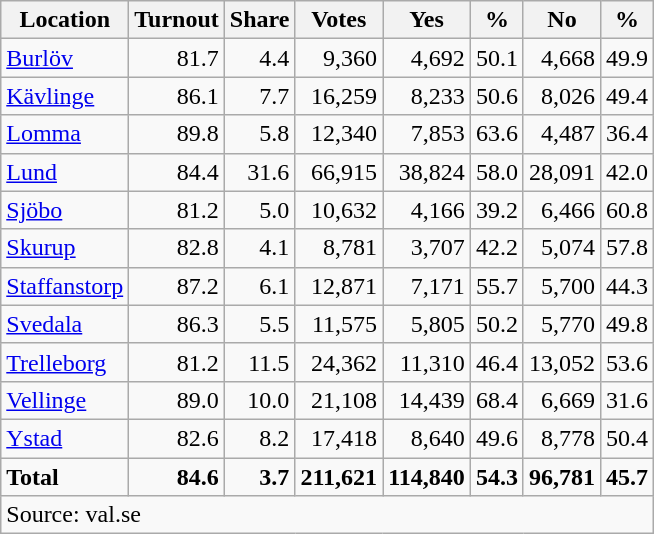<table class="wikitable sortable" style=text-align:right>
<tr>
<th>Location</th>
<th>Turnout</th>
<th>Share</th>
<th>Votes</th>
<th>Yes</th>
<th>%</th>
<th>No</th>
<th>%</th>
</tr>
<tr>
<td align=left><a href='#'>Burlöv</a></td>
<td>81.7</td>
<td>4.4</td>
<td>9,360</td>
<td>4,692</td>
<td>50.1</td>
<td>4,668</td>
<td>49.9</td>
</tr>
<tr>
<td align=left><a href='#'>Kävlinge</a></td>
<td>86.1</td>
<td>7.7</td>
<td>16,259</td>
<td>8,233</td>
<td>50.6</td>
<td>8,026</td>
<td>49.4</td>
</tr>
<tr>
<td align=left><a href='#'>Lomma</a></td>
<td>89.8</td>
<td>5.8</td>
<td>12,340</td>
<td>7,853</td>
<td>63.6</td>
<td>4,487</td>
<td>36.4</td>
</tr>
<tr>
<td align=left><a href='#'>Lund</a></td>
<td>84.4</td>
<td>31.6</td>
<td>66,915</td>
<td>38,824</td>
<td>58.0</td>
<td>28,091</td>
<td>42.0</td>
</tr>
<tr>
<td align=left><a href='#'>Sjöbo</a></td>
<td>81.2</td>
<td>5.0</td>
<td>10,632</td>
<td>4,166</td>
<td>39.2</td>
<td>6,466</td>
<td>60.8</td>
</tr>
<tr>
<td align=left><a href='#'>Skurup</a></td>
<td>82.8</td>
<td>4.1</td>
<td>8,781</td>
<td>3,707</td>
<td>42.2</td>
<td>5,074</td>
<td>57.8</td>
</tr>
<tr>
<td align=left><a href='#'>Staffanstorp</a></td>
<td>87.2</td>
<td>6.1</td>
<td>12,871</td>
<td>7,171</td>
<td>55.7</td>
<td>5,700</td>
<td>44.3</td>
</tr>
<tr>
<td align=left><a href='#'>Svedala</a></td>
<td>86.3</td>
<td>5.5</td>
<td>11,575</td>
<td>5,805</td>
<td>50.2</td>
<td>5,770</td>
<td>49.8</td>
</tr>
<tr>
<td align=left><a href='#'>Trelleborg</a></td>
<td>81.2</td>
<td>11.5</td>
<td>24,362</td>
<td>11,310</td>
<td>46.4</td>
<td>13,052</td>
<td>53.6</td>
</tr>
<tr>
<td align=left><a href='#'>Vellinge</a></td>
<td>89.0</td>
<td>10.0</td>
<td>21,108</td>
<td>14,439</td>
<td>68.4</td>
<td>6,669</td>
<td>31.6</td>
</tr>
<tr>
<td align=left><a href='#'>Ystad</a></td>
<td>82.6</td>
<td>8.2</td>
<td>17,418</td>
<td>8,640</td>
<td>49.6</td>
<td>8,778</td>
<td>50.4</td>
</tr>
<tr>
<td align=left><strong>Total</strong></td>
<td><strong>84.6</strong></td>
<td><strong>3.7</strong></td>
<td><strong>211,621</strong></td>
<td><strong>114,840</strong></td>
<td><strong>54.3</strong></td>
<td><strong>96,781</strong></td>
<td><strong>45.7</strong></td>
</tr>
<tr>
<td align=left colspan=8>Source: val.se </td>
</tr>
</table>
